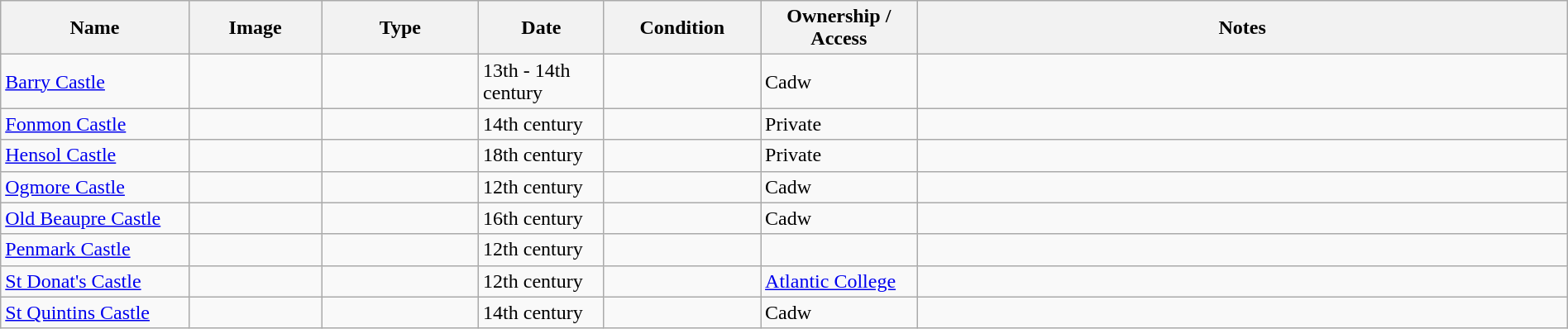<table class="wikitable sortable" width="100%">
<tr>
<th width="12%">Name</th>
<th class="unsortable" width="100">Image</th>
<th width="10%">Type</th>
<th width="8%">Date</th>
<th width="10%">Condition</th>
<th width="10%">Ownership / Access</th>
<th class="unsortable">Notes</th>
</tr>
<tr>
<td><a href='#'>Barry Castle</a></td>
<td></td>
<td></td>
<td>13th - 14th century</td>
<td></td>
<td>Cadw</td>
<td></td>
</tr>
<tr>
<td><a href='#'>Fonmon Castle</a></td>
<td></td>
<td></td>
<td>14th century</td>
<td></td>
<td>Private</td>
<td></td>
</tr>
<tr>
<td><a href='#'>Hensol Castle</a></td>
<td></td>
<td></td>
<td>18th century</td>
<td></td>
<td>Private</td>
<td></td>
</tr>
<tr>
<td><a href='#'>Ogmore Castle</a></td>
<td></td>
<td></td>
<td>12th century</td>
<td></td>
<td>Cadw</td>
<td></td>
</tr>
<tr>
<td><a href='#'>Old Beaupre Castle</a></td>
<td></td>
<td></td>
<td>16th century</td>
<td></td>
<td>Cadw</td>
<td></td>
</tr>
<tr>
<td><a href='#'>Penmark Castle</a></td>
<td></td>
<td></td>
<td>12th century</td>
<td></td>
<td></td>
<td></td>
</tr>
<tr>
<td><a href='#'>St Donat's Castle</a></td>
<td></td>
<td></td>
<td>12th century</td>
<td></td>
<td><a href='#'>Atlantic College</a></td>
<td></td>
</tr>
<tr>
<td><a href='#'>St Quintins Castle</a></td>
<td></td>
<td></td>
<td>14th century</td>
<td></td>
<td>Cadw</td>
<td></td>
</tr>
</table>
